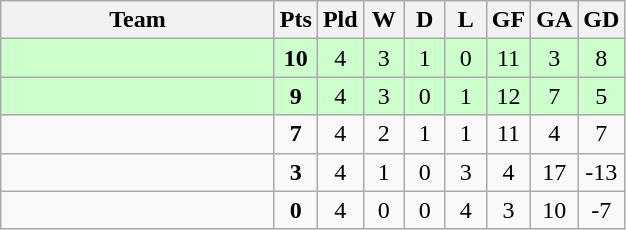<table class="wikitable" style="text-align: center;">
<tr>
<th width="175">Team</th>
<th width="20">Pts</th>
<th width="20">Pld</th>
<th width="20">W</th>
<th width="20">D</th>
<th width="20">L</th>
<th width="20">GF</th>
<th width="20">GA</th>
<th width="20">GD</th>
</tr>
<tr bgcolor="#ccffcc">
<td align=left></td>
<td><strong>10</strong></td>
<td>4</td>
<td>3</td>
<td>1</td>
<td>0</td>
<td>11</td>
<td>3</td>
<td>8</td>
</tr>
<tr bgcolor="#ccffcc">
<td align=left></td>
<td><strong>9</strong></td>
<td>4</td>
<td>3</td>
<td>0</td>
<td>1</td>
<td>12</td>
<td>7</td>
<td>5</td>
</tr>
<tr>
<td align=left></td>
<td><strong>7</strong></td>
<td>4</td>
<td>2</td>
<td>1</td>
<td>1</td>
<td>11</td>
<td>4</td>
<td>7</td>
</tr>
<tr>
<td align=left></td>
<td><strong>3</strong></td>
<td>4</td>
<td>1</td>
<td>0</td>
<td>3</td>
<td>4</td>
<td>17</td>
<td>-13</td>
</tr>
<tr>
<td align=left></td>
<td><strong>0</strong></td>
<td>4</td>
<td>0</td>
<td>0</td>
<td>4</td>
<td>3</td>
<td>10</td>
<td>-7</td>
</tr>
</table>
